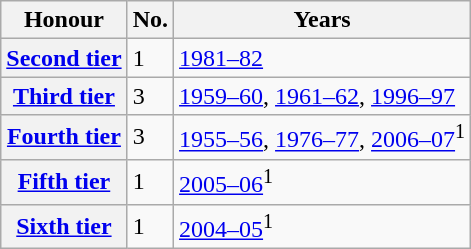<table class="wikitable plainrowheaders">
<tr>
<th scope=col>Honour</th>
<th scope=col>No.</th>
<th scope=col>Years</th>
</tr>
<tr>
<th scope=row><a href='#'>Second tier</a></th>
<td>1</td>
<td><a href='#'>1981–82</a></td>
</tr>
<tr>
<th scope=row><a href='#'>Third tier</a></th>
<td>3</td>
<td><a href='#'>1959–60</a>, <a href='#'>1961–62</a>, <a href='#'>1996–97</a></td>
</tr>
<tr>
<th scope=row><a href='#'>Fourth tier</a></th>
<td>3</td>
<td><a href='#'>1955–56</a>, <a href='#'>1976–77</a>, <a href='#'>2006–07</a><sup>1</sup></td>
</tr>
<tr>
<th scope=row><a href='#'>Fifth tier</a></th>
<td>1</td>
<td><a href='#'>2005–06</a><sup>1</sup></td>
</tr>
<tr>
<th scope=row><a href='#'>Sixth tier</a></th>
<td>1</td>
<td><a href='#'>2004–05</a><sup>1</sup></td>
</tr>
</table>
